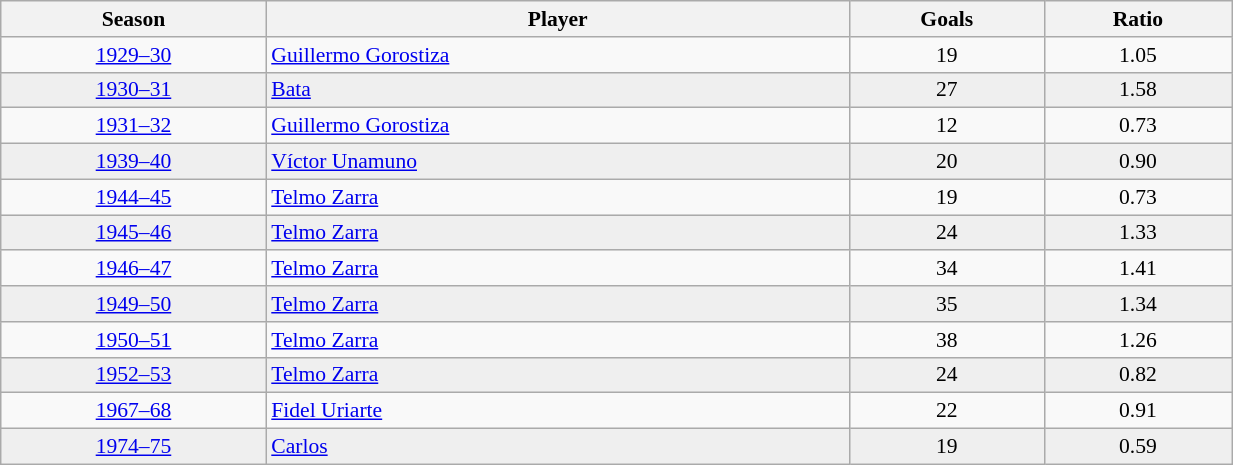<table class="wikitable center striped" style="background: #f9f9f9; width:65%; border-collapse: collapse; font-size: 90%; text-align:center">
<tr>
<th>Season</th>
<th>Player</th>
<th>Goals</th>
<th>Ratio</th>
</tr>
<tr>
<td><a href='#'>1929–30</a></td>
<td align="left"><a href='#'>Guillermo Gorostiza</a></td>
<td>19</td>
<td>1.05</td>
</tr>
<tr bgcolor="#EFEFEF">
<td><a href='#'>1930–31</a></td>
<td align="left"><a href='#'>Bata</a></td>
<td>27</td>
<td>1.58</td>
</tr>
<tr>
<td><a href='#'>1931–32</a></td>
<td align="left"><a href='#'>Guillermo Gorostiza</a></td>
<td>12</td>
<td>0.73</td>
</tr>
<tr bgcolor="#EFEFEF">
<td><a href='#'>1939–40</a></td>
<td align="left"><a href='#'>Víctor Unamuno</a></td>
<td>20</td>
<td>0.90</td>
</tr>
<tr>
<td><a href='#'>1944–45</a></td>
<td align="left"><a href='#'>Telmo Zarra</a></td>
<td>19</td>
<td>0.73</td>
</tr>
<tr bgcolor="#EFEFEF">
<td><a href='#'>1945–46</a></td>
<td align="left"><a href='#'>Telmo Zarra</a></td>
<td>24</td>
<td>1.33</td>
</tr>
<tr>
<td><a href='#'>1946–47</a></td>
<td align="left"><a href='#'>Telmo Zarra</a></td>
<td>34</td>
<td>1.41</td>
</tr>
<tr bgcolor="#EFEFEF">
<td><a href='#'>1949–50</a></td>
<td align="left"><a href='#'>Telmo Zarra</a></td>
<td>35</td>
<td>1.34</td>
</tr>
<tr>
<td><a href='#'>1950–51</a></td>
<td align="left"><a href='#'>Telmo Zarra</a></td>
<td>38</td>
<td>1.26</td>
</tr>
<tr bgcolor="#EFEFEF">
<td><a href='#'>1952–53</a></td>
<td align="left"><a href='#'>Telmo Zarra</a></td>
<td>24</td>
<td>0.82</td>
</tr>
<tr>
<td><a href='#'>1967–68</a></td>
<td align="left"><a href='#'>Fidel Uriarte</a></td>
<td>22</td>
<td>0.91</td>
</tr>
<tr bgcolor="#EFEFEF">
<td><a href='#'>1974–75</a></td>
<td align="left"><a href='#'>Carlos</a></td>
<td>19</td>
<td>0.59</td>
</tr>
</table>
